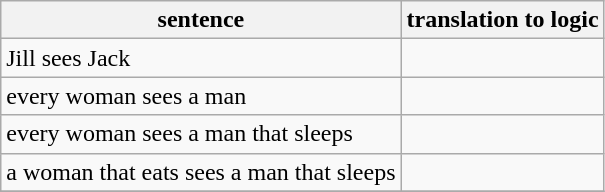<table class=wikitable>
<tr>
<th>sentence</th>
<th>translation to logic</th>
</tr>
<tr>
<td>Jill sees Jack</td>
<td></td>
</tr>
<tr>
<td>every woman sees a man</td>
<td></td>
</tr>
<tr>
<td>every woman sees a man that sleeps</td>
<td></td>
</tr>
<tr>
<td>a woman that eats sees a man that sleeps</td>
<td></td>
</tr>
<tr>
</tr>
</table>
